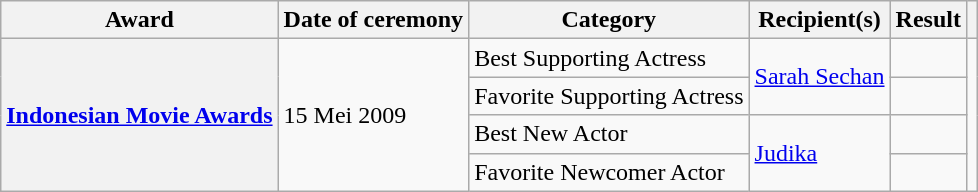<table class="wikitable plainrowheaders sortable">
<tr>
<th scope="col">Award</th>
<th scope="col">Date of ceremony</th>
<th scope="col">Category</th>
<th scope="col">Recipient(s)</th>
<th scope="col">Result</th>
<th scope="col" class="unsortable"></th>
</tr>
<tr>
<th rowspan="4" scope="row"><a href='#'>Indonesian Movie Awards</a></th>
<td rowspan="4">15 Mei 2009</td>
<td>Best Supporting Actress</td>
<td rowspan="2"><a href='#'>Sarah Sechan</a></td>
<td></td>
<td rowspan="4" style="text-align:center;"></td>
</tr>
<tr>
<td>Favorite Supporting Actress</td>
<td></td>
</tr>
<tr>
<td>Best New Actor</td>
<td rowspan="2"><a href='#'>Judika</a></td>
<td></td>
</tr>
<tr>
<td>Favorite Newcomer Actor</td>
<td></td>
</tr>
</table>
